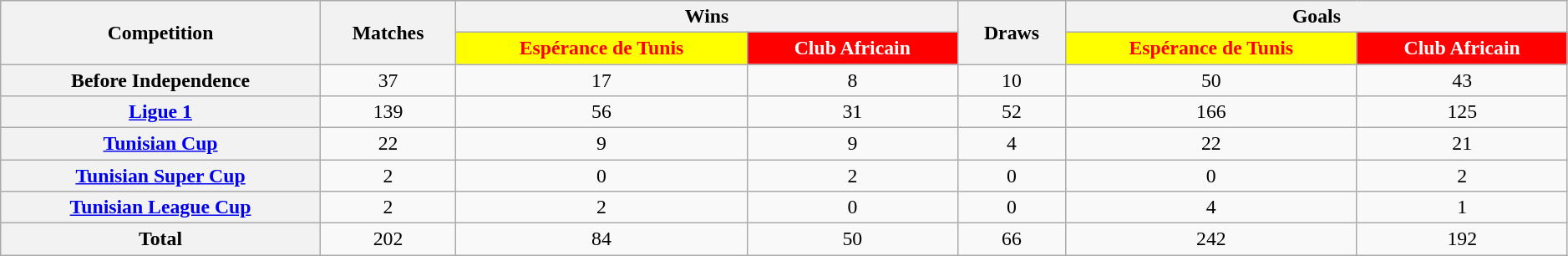<table class="wikitable" style="font-size:99%; width: 99%; text-align: center;">
<tr>
<th rowspan="2">Competition</th>
<th rowspan="2">Matches</th>
<th colspan="2">Wins</th>
<th rowspan="2">Draws</th>
<th colspan="2">Goals</th>
</tr>
<tr>
<th style="color:#ff0000; background:#ffff00;">Espérance de Tunis</th>
<th style="color:#fff; background:#ff0000;">Club Africain</th>
<th style="color:#ff0000; background:#ffff00;">Espérance de Tunis</th>
<th style="color:#fff; background:#ff0000;">Club Africain</th>
</tr>
<tr>
<th><strong>Before Independence</strong></th>
<td>37</td>
<td>17</td>
<td>8</td>
<td>10</td>
<td>50</td>
<td>43</td>
</tr>
<tr>
<th><a href='#'>Ligue 1</a></th>
<td>139</td>
<td>56</td>
<td>31</td>
<td>52</td>
<td>166</td>
<td>125</td>
</tr>
<tr>
<th><a href='#'>Tunisian Cup</a></th>
<td>22</td>
<td>9</td>
<td>9</td>
<td>4</td>
<td>22</td>
<td>21</td>
</tr>
<tr>
<th><a href='#'>Tunisian Super Cup</a></th>
<td>2</td>
<td>0</td>
<td>2</td>
<td>0</td>
<td>0</td>
<td>2</td>
</tr>
<tr>
<th><a href='#'>Tunisian League Cup</a></th>
<td>2</td>
<td>2</td>
<td>0</td>
<td>0</td>
<td>4</td>
<td>1</td>
</tr>
<tr>
<th>Total</th>
<td>202</td>
<td>84</td>
<td>50</td>
<td>66</td>
<td>242</td>
<td>192</td>
</tr>
</table>
